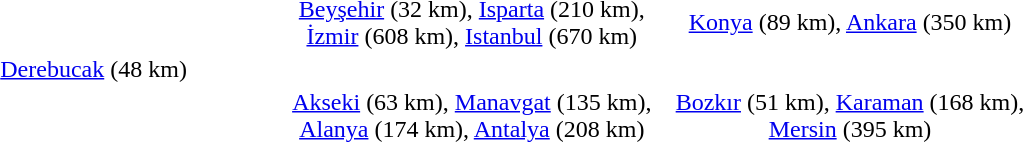<table style="width:60%;">
<tr style="text-align:center;">
<td style="width:33%; "></td>
<td style="width:33%; "><a href='#'>Beyşehir</a> (32 km), <a href='#'>Isparta</a> (210 km),  <a href='#'>İzmir</a> (608 km), <a href='#'>Istanbul</a> (670 km)</td>
<td style="width:33%; "><a href='#'>Konya</a> (89 km), <a href='#'>Ankara</a> (350 km)</td>
</tr>
<tr>
<td style="width:33%; text-align:center;"><a href='#'>Derebucak</a> (48 km)</td>
<td style="width:33%; text-align:center;"></td>
<td style="width:33%; text-align:center;"></td>
</tr>
<tr style="text-align:center;">
<td style="width:33%; "></td>
<td style="width:33%; "><a href='#'>Akseki</a> (63 km), <a href='#'>Manavgat</a> (135 km), <a href='#'>Alanya</a> (174 km), <a href='#'>Antalya</a> (208 km)</td>
<td style="width:33%; "><a href='#'>Bozkır</a> (51 km), <a href='#'>Karaman</a> (168 km), <a href='#'>Mersin</a> (395 km)</td>
</tr>
</table>
